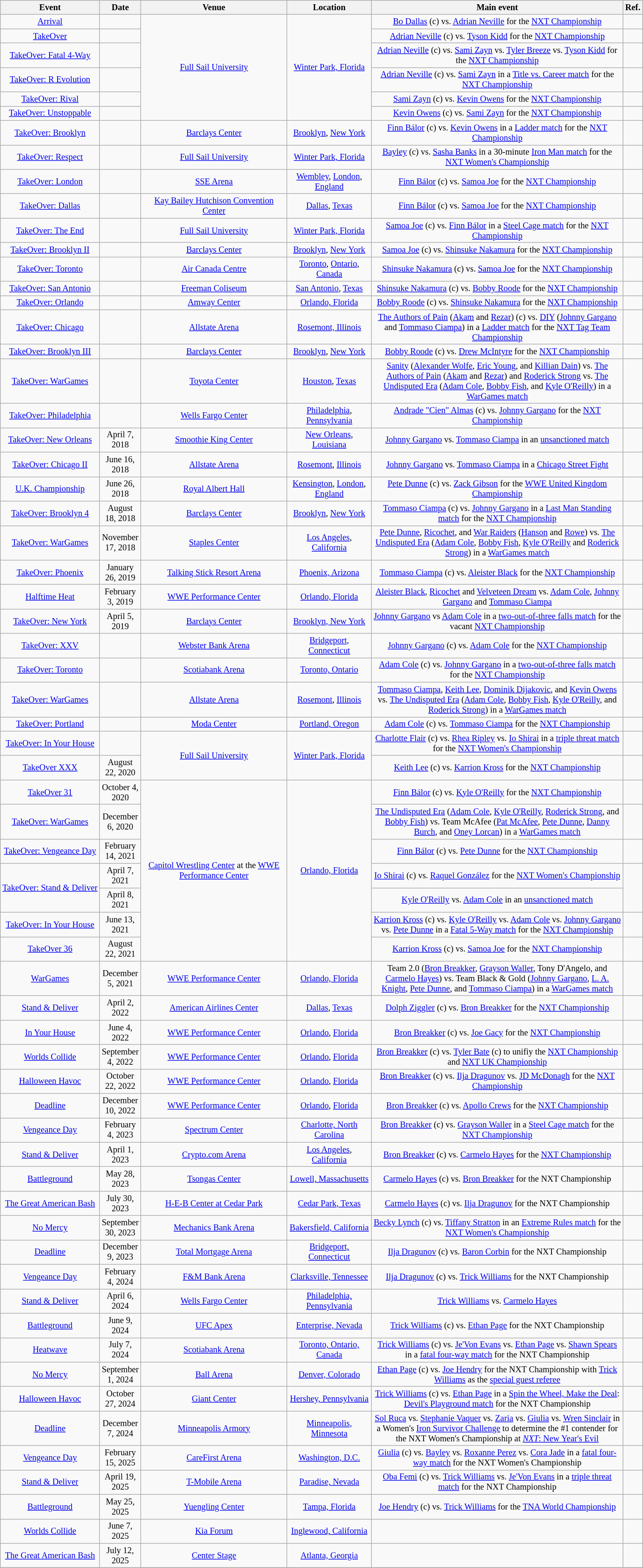<table class="sortable wikitable succession-box" style="font-size:85%; text-align:center;">
<tr>
<th scope="col" style="width:150px;">Event</th>
<th scope="col" style="width:10px;">Date</th>
<th scope="col" style="width:224px;">Venue</th>
<th scope="col" style="width:126px;">Location</th>
<th scope="col" style="width:390px;">Main event</th>
<th scope="col" style="width:1px;;" class="unsortable">Ref.</th>
</tr>
<tr>
<td><a href='#'>Arrival</a></td>
<td></td>
<td rowspan="6"><a href='#'>Full Sail University</a></td>
<td rowspan="6"><a href='#'>Winter Park, Florida</a></td>
<td><a href='#'>Bo Dallas</a> (c) vs. <a href='#'>Adrian Neville</a> for the <a href='#'>NXT Championship</a></td>
<td></td>
</tr>
<tr>
<td><a href='#'>TakeOver</a></td>
<td></td>
<td><a href='#'>Adrian Neville</a> (c) vs. <a href='#'>Tyson Kidd</a> for the <a href='#'>NXT Championship</a></td>
<td></td>
</tr>
<tr>
<td><a href='#'>TakeOver: Fatal 4-Way</a></td>
<td></td>
<td><a href='#'>Adrian Neville</a> (c) vs. <a href='#'>Sami Zayn</a> vs. <a href='#'>Tyler Breeze</a> vs. <a href='#'>Tyson Kidd</a> for the <a href='#'>NXT Championship</a></td>
<td></td>
</tr>
<tr>
<td><a href='#'>TakeOver: R Evolution</a></td>
<td></td>
<td><a href='#'>Adrian Neville</a> (c) vs. <a href='#'>Sami Zayn</a> in a <a href='#'>Title vs. Career match</a> for the <a href='#'>NXT Championship</a></td>
<td></td>
</tr>
<tr>
<td><a href='#'>TakeOver: Rival</a></td>
<td></td>
<td><a href='#'>Sami Zayn</a> (c) vs. <a href='#'>Kevin Owens</a> for the <a href='#'>NXT Championship</a></td>
<td></td>
</tr>
<tr>
<td><a href='#'>TakeOver: Unstoppable</a></td>
<td></td>
<td><a href='#'>Kevin Owens</a> (c) vs. <a href='#'>Sami Zayn</a> for the <a href='#'>NXT Championship</a></td>
<td></td>
</tr>
<tr>
<td><a href='#'>TakeOver: Brooklyn</a></td>
<td></td>
<td><a href='#'>Barclays Center</a></td>
<td><a href='#'>Brooklyn</a>, <a href='#'>New York</a></td>
<td><a href='#'>Finn Bálor</a> (c) vs. <a href='#'>Kevin Owens</a> in a <a href='#'>Ladder match</a> for the <a href='#'>NXT Championship</a></td>
<td></td>
</tr>
<tr>
<td><a href='#'>TakeOver: Respect</a></td>
<td></td>
<td><a href='#'>Full Sail University</a></td>
<td><a href='#'>Winter Park, Florida</a></td>
<td><a href='#'>Bayley</a> (c) vs. <a href='#'>Sasha Banks</a> in a 30-minute <a href='#'>Iron Man match</a> for the <a href='#'>NXT Women's Championship</a></td>
<td></td>
</tr>
<tr>
<td><a href='#'>TakeOver: London</a></td>
<td></td>
<td><a href='#'>SSE Arena</a></td>
<td><a href='#'>Wembley</a>, <a href='#'>London</a>, <a href='#'>England</a></td>
<td><a href='#'>Finn Bálor</a> (c) vs. <a href='#'>Samoa Joe</a> for the <a href='#'>NXT Championship</a></td>
<td></td>
</tr>
<tr>
<td><a href='#'>TakeOver: Dallas</a></td>
<td></td>
<td><a href='#'>Kay Bailey Hutchison Convention Center</a></td>
<td><a href='#'>Dallas</a>, <a href='#'>Texas</a></td>
<td><a href='#'>Finn Bálor</a> (c) vs. <a href='#'>Samoa Joe</a> for the <a href='#'>NXT Championship</a></td>
<td></td>
</tr>
<tr>
<td><a href='#'>TakeOver: The End</a></td>
<td></td>
<td><a href='#'>Full Sail University</a></td>
<td><a href='#'>Winter Park, Florida</a></td>
<td><a href='#'>Samoa Joe</a> (c) vs. <a href='#'>Finn Bálor</a> in a <a href='#'>Steel Cage match</a> for the <a href='#'>NXT Championship</a></td>
<td></td>
</tr>
<tr>
<td><a href='#'>TakeOver: Brooklyn II</a></td>
<td></td>
<td><a href='#'>Barclays Center</a></td>
<td><a href='#'>Brooklyn</a>, <a href='#'>New York</a></td>
<td><a href='#'>Samoa Joe</a> (c) vs. <a href='#'>Shinsuke Nakamura</a> for the <a href='#'>NXT Championship</a></td>
<td></td>
</tr>
<tr>
<td><a href='#'>TakeOver: Toronto</a></td>
<td></td>
<td><a href='#'>Air Canada Centre</a></td>
<td><a href='#'>Toronto</a>, <a href='#'>Ontario</a>, <a href='#'>Canada</a></td>
<td><a href='#'>Shinsuke Nakamura</a> (c) vs. <a href='#'>Samoa Joe</a> for the <a href='#'>NXT Championship</a></td>
<td></td>
</tr>
<tr>
<td><a href='#'>TakeOver: San Antonio</a></td>
<td></td>
<td><a href='#'>Freeman Coliseum</a></td>
<td><a href='#'>San Antonio</a>, <a href='#'>Texas</a></td>
<td><a href='#'>Shinsuke Nakamura</a> (c) vs. <a href='#'>Bobby Roode</a> for the <a href='#'>NXT Championship</a></td>
<td></td>
</tr>
<tr>
<td><a href='#'>TakeOver: Orlando</a></td>
<td></td>
<td><a href='#'>Amway Center</a></td>
<td><a href='#'>Orlando, Florida</a></td>
<td><a href='#'>Bobby Roode</a> (c) vs. <a href='#'>Shinsuke Nakamura</a> for the <a href='#'>NXT Championship</a></td>
<td></td>
</tr>
<tr>
<td><a href='#'>TakeOver: Chicago</a></td>
<td></td>
<td><a href='#'>Allstate Arena</a></td>
<td><a href='#'>Rosemont, Illinois</a></td>
<td><a href='#'>The Authors of Pain</a> (<a href='#'>Akam</a> and <a href='#'>Rezar</a>) (c) vs. <a href='#'>DIY</a> (<a href='#'>Johnny Gargano</a> and <a href='#'>Tommaso Ciampa</a>) in a <a href='#'>Ladder match</a> for the <a href='#'>NXT Tag Team Championship</a></td>
<td></td>
</tr>
<tr>
<td><a href='#'>TakeOver: Brooklyn III</a></td>
<td></td>
<td><a href='#'>Barclays Center</a></td>
<td><a href='#'>Brooklyn</a>, <a href='#'>New York</a></td>
<td><a href='#'>Bobby Roode</a> (c) vs. <a href='#'>Drew McIntyre</a> for the <a href='#'>NXT Championship</a></td>
<td></td>
</tr>
<tr>
<td><a href='#'>TakeOver: WarGames</a></td>
<td></td>
<td><a href='#'>Toyota Center</a></td>
<td><a href='#'>Houston</a>, <a href='#'>Texas</a></td>
<td><a href='#'>Sanity</a> (<a href='#'>Alexander Wolfe</a>, <a href='#'>Eric Young</a>, and <a href='#'>Killian Dain</a>) vs. <a href='#'>The Authors of Pain</a> (<a href='#'>Akam</a> and <a href='#'>Rezar</a>)  and <a href='#'>Roderick Strong</a> vs. <a href='#'>The Undisputed Era</a> (<a href='#'>Adam Cole</a>, <a href='#'>Bobby Fish</a>, and <a href='#'>Kyle O'Reilly</a>) in a <a href='#'>WarGames match</a></td>
<td></td>
</tr>
<tr>
<td><a href='#'>TakeOver: Philadelphia</a></td>
<td></td>
<td><a href='#'>Wells Fargo Center</a></td>
<td><a href='#'>Philadelphia</a>, <a href='#'>Pennsylvania</a></td>
<td><a href='#'>Andrade "Cien" Almas</a> (c) vs. <a href='#'>Johnny Gargano</a> for the <a href='#'>NXT Championship</a></td>
<td></td>
</tr>
<tr>
<td><a href='#'>TakeOver: New Orleans</a></td>
<td>April 7, 2018</td>
<td><a href='#'>Smoothie King Center</a></td>
<td><a href='#'>New Orleans</a>, <a href='#'>Louisiana</a></td>
<td><a href='#'>Johnny Gargano</a> vs. <a href='#'>Tommaso Ciampa</a> in an <a href='#'>unsanctioned match</a></td>
<td></td>
</tr>
<tr>
<td><a href='#'>TakeOver: Chicago II</a></td>
<td>June 16, 2018</td>
<td><a href='#'>Allstate Arena</a></td>
<td><a href='#'>Rosemont</a>, <a href='#'>Illinois</a></td>
<td><a href='#'>Johnny Gargano</a> vs. <a href='#'>Tommaso Ciampa</a> in a <a href='#'>Chicago Street Fight</a></td>
<td></td>
</tr>
<tr>
<td><a href='#'>U.K. Championship</a></td>
<td>June 26, 2018</td>
<td><a href='#'>Royal Albert Hall</a></td>
<td><a href='#'>Kensington</a>, <a href='#'>London</a>, <a href='#'>England</a></td>
<td><a href='#'>Pete Dunne</a> (c) vs. <a href='#'>Zack Gibson</a> for the <a href='#'>WWE United Kingdom Championship</a></td>
<td></td>
</tr>
<tr>
<td><a href='#'>TakeOver: Brooklyn 4</a></td>
<td>August 18, 2018</td>
<td><a href='#'>Barclays Center</a></td>
<td><a href='#'>Brooklyn</a>, <a href='#'>New York</a></td>
<td><a href='#'>Tommaso Ciampa</a> (c) vs. <a href='#'>Johnny Gargano</a> in a <a href='#'>Last Man Standing match</a> for the <a href='#'>NXT Championship</a></td>
<td></td>
</tr>
<tr>
<td><a href='#'>TakeOver: WarGames</a></td>
<td>November 17, 2018</td>
<td><a href='#'>Staples Center</a></td>
<td><a href='#'>Los Angeles</a>, <a href='#'>California</a></td>
<td><a href='#'>Pete Dunne</a>, <a href='#'>Ricochet</a>, and <a href='#'>War Raiders</a> (<a href='#'>Hanson</a> and <a href='#'>Rowe</a>) vs. <a href='#'>The Undisputed Era</a> (<a href='#'>Adam Cole</a>, <a href='#'>Bobby Fish</a>, <a href='#'>Kyle O'Reilly</a> and <a href='#'>Roderick Strong</a>) in a <a href='#'>WarGames match</a></td>
<td></td>
</tr>
<tr>
<td><a href='#'>TakeOver: Phoenix</a></td>
<td>January 26, 2019</td>
<td><a href='#'>Talking Stick Resort Arena</a></td>
<td><a href='#'>Phoenix, Arizona</a></td>
<td><a href='#'>Tommaso Ciampa</a> (c) vs. <a href='#'>Aleister Black</a> for the <a href='#'>NXT Championship</a></td>
<td></td>
</tr>
<tr>
<td><a href='#'>Halftime Heat</a></td>
<td>February 3, 2019</td>
<td><a href='#'>WWE Performance Center</a></td>
<td><a href='#'>Orlando, Florida</a></td>
<td><a href='#'>Aleister Black</a>, <a href='#'>Ricochet</a> and <a href='#'>Velveteen Dream</a> vs. <a href='#'>Adam Cole</a>, <a href='#'>Johnny Gargano</a> and <a href='#'>Tommaso Ciampa</a></td>
<td></td>
</tr>
<tr>
<td><a href='#'>TakeOver: New York</a></td>
<td>April 5, 2019</td>
<td><a href='#'>Barclays Center</a></td>
<td><a href='#'>Brooklyn, New York</a></td>
<td><a href='#'>Johnny Gargano</a> vs <a href='#'>Adam Cole</a> in a <a href='#'>two-out-of-three falls match</a> for the vacant <a href='#'>NXT Championship</a></td>
<td></td>
</tr>
<tr>
<td><a href='#'>TakeOver: XXV</a></td>
<td></td>
<td><a href='#'>Webster Bank Arena</a></td>
<td><a href='#'>Bridgeport, Connecticut</a></td>
<td><a href='#'>Johnny Gargano</a> (c) vs. <a href='#'>Adam Cole</a> for the <a href='#'>NXT Championship</a></td>
<td></td>
</tr>
<tr>
<td><a href='#'>TakeOver: Toronto</a></td>
<td></td>
<td><a href='#'>Scotiabank Arena</a></td>
<td><a href='#'>Toronto, Ontario</a></td>
<td><a href='#'>Adam Cole</a> (c) vs. <a href='#'>Johnny Gargano</a> in a <a href='#'>two-out-of-three falls match</a> for the <a href='#'>NXT Championship</a></td>
<td></td>
</tr>
<tr>
<td><a href='#'>TakeOver: WarGames</a></td>
<td></td>
<td><a href='#'>Allstate Arena</a></td>
<td><a href='#'>Rosemont</a>, <a href='#'>Illinois</a></td>
<td><a href='#'>Tommaso Ciampa</a>, <a href='#'>Keith Lee</a>, <a href='#'>Dominik Dijakovic</a>, and <a href='#'>Kevin Owens</a> vs. <a href='#'>The Undisputed Era</a> (<a href='#'>Adam Cole</a>, <a href='#'>Bobby Fish</a>, <a href='#'>Kyle O'Reilly</a>, and <a href='#'>Roderick Strong</a>) in a <a href='#'>WarGames match</a></td>
<td></td>
</tr>
<tr>
<td><a href='#'>TakeOver: Portland</a></td>
<td></td>
<td><a href='#'>Moda Center</a></td>
<td><a href='#'>Portland, Oregon</a></td>
<td><a href='#'>Adam Cole</a> (c) vs. <a href='#'>Tommaso Ciampa</a> for the <a href='#'>NXT Championship</a></td>
<td></td>
</tr>
<tr>
<td><a href='#'>TakeOver: In Your House</a></td>
<td></td>
<td rowspan="2"><a href='#'>Full Sail University</a></td>
<td rowspan="2"><a href='#'>Winter Park, Florida</a></td>
<td><a href='#'>Charlotte Flair</a> (c) vs. <a href='#'>Rhea Ripley</a> vs. <a href='#'>Io Shirai</a> in a <a href='#'>triple threat match</a> for the <a href='#'>NXT Women's Championship</a></td>
<td></td>
</tr>
<tr>
<td><a href='#'>TakeOver XXX</a></td>
<td>August 22, 2020</td>
<td><a href='#'>Keith Lee</a> (c) vs. <a href='#'>Karrion Kross</a> for the <a href='#'>NXT Championship</a></td>
<td></td>
</tr>
<tr>
<td><a href='#'>TakeOver 31</a></td>
<td>October 4, 2020</td>
<td rowspan="7"><a href='#'>Capitol Wrestling Center</a> at the <a href='#'>WWE Performance Center</a></td>
<td rowspan="7"><a href='#'>Orlando, Florida</a></td>
<td><a href='#'>Finn Bálor</a> (c) vs. <a href='#'>Kyle O'Reilly</a> for the <a href='#'>NXT Championship</a></td>
<td></td>
</tr>
<tr>
<td><a href='#'>TakeOver: WarGames</a></td>
<td>December 6, 2020</td>
<td><a href='#'>The Undisputed Era</a> (<a href='#'>Adam Cole</a>, <a href='#'>Kyle O'Reilly</a>, <a href='#'>Roderick Strong</a>, and <a href='#'>Bobby Fish</a>) vs. Team McAfee (<a href='#'>Pat McAfee</a>, <a href='#'>Pete Dunne</a>, <a href='#'>Danny Burch</a>, and <a href='#'>Oney Lorcan</a>) in a <a href='#'>WarGames match</a></td>
<td></td>
</tr>
<tr>
<td><a href='#'>TakeOver: Vengeance Day</a></td>
<td>February 14, 2021</td>
<td><a href='#'>Finn Bálor</a> (c) vs. <a href='#'>Pete Dunne</a> for the <a href='#'>NXT Championship</a></td>
<td></td>
</tr>
<tr>
<td rowspan="2"><a href='#'>TakeOver: Stand & Deliver</a></td>
<td>April 7, 2021</td>
<td><a href='#'>Io Shirai</a> (c) vs. <a href='#'>Raquel González</a> for the <a href='#'>NXT Women's Championship</a></td>
<td rowspan="2"></td>
</tr>
<tr>
<td>April 8, 2021</td>
<td><a href='#'>Kyle O'Reilly</a> vs. <a href='#'>Adam Cole</a> in an <a href='#'>unsanctioned match</a></td>
</tr>
<tr>
<td><a href='#'>TakeOver: In Your House</a></td>
<td>June 13, 2021</td>
<td><a href='#'>Karrion Kross</a> (c) vs. <a href='#'>Kyle O'Reilly</a> vs. <a href='#'>Adam Cole</a> vs. <a href='#'>Johnny Gargano</a> vs. <a href='#'>Pete Dunne</a> in a <a href='#'>Fatal 5-Way match</a> for the <a href='#'>NXT Championship</a></td>
<td></td>
</tr>
<tr>
<td><a href='#'>TakeOver 36</a></td>
<td>August 22, 2021</td>
<td><a href='#'>Karrion Kross</a> (c) vs. <a href='#'>Samoa Joe</a> for the <a href='#'>NXT Championship</a></td>
<td></td>
</tr>
<tr>
<td><a href='#'>WarGames</a></td>
<td>December 5, 2021</td>
<td><a href='#'>WWE Performance Center</a></td>
<td><a href='#'>Orlando, Florida</a></td>
<td>Team 2.0 (<a href='#'>Bron Breakker</a>, <a href='#'>Grayson Waller</a>, Tony D'Angelo, and <a href='#'>Carmelo Hayes</a>) vs. Team Black & Gold (<a href='#'>Johnny Gargano</a>, <a href='#'>L. A. Knight</a>, <a href='#'>Pete Dunne</a>, and <a href='#'>Tommaso Ciampa</a>) in a <a href='#'>WarGames match</a></td>
<td></td>
</tr>
<tr>
<td><a href='#'>Stand & Deliver</a></td>
<td>April 2, 2022</td>
<td><a href='#'>American Airlines Center</a></td>
<td><a href='#'>Dallas</a>, <a href='#'>Texas</a></td>
<td><a href='#'>Dolph Ziggler</a> (c) vs. <a href='#'>Bron Breakker</a> for the <a href='#'>NXT Championship</a></td>
<td></td>
</tr>
<tr>
<td><a href='#'>In Your House</a></td>
<td>June 4, 2022</td>
<td><a href='#'>WWE Performance Center</a></td>
<td><a href='#'>Orlando</a>, <a href='#'>Florida</a></td>
<td><a href='#'>Bron Breakker</a> (c) vs. <a href='#'>Joe Gacy</a> for the <a href='#'>NXT Championship</a></td>
<td></td>
</tr>
<tr>
<td><a href='#'>Worlds Collide</a></td>
<td>September 4, 2022</td>
<td><a href='#'>WWE Performance Center</a></td>
<td><a href='#'>Orlando</a>, <a href='#'>Florida</a></td>
<td><a href='#'>Bron Breakker</a> (c) vs. <a href='#'>Tyler Bate</a> (c) to unifiy the <a href='#'>NXT Championship</a> and <a href='#'>NXT UK Championship</a></td>
<td></td>
</tr>
<tr>
<td><a href='#'>Halloween Havoc</a></td>
<td>October 22, 2022</td>
<td><a href='#'>WWE Performance Center</a></td>
<td><a href='#'>Orlando</a>, <a href='#'>Florida</a></td>
<td><a href='#'>Bron Breakker</a> (c) vs. <a href='#'>Ilja Dragunov</a> vs. <a href='#'>JD McDonagh</a> for the <a href='#'>NXT Championship</a></td>
<td></td>
</tr>
<tr>
<td><a href='#'>Deadline</a></td>
<td>December 10, 2022</td>
<td><a href='#'>WWE Performance Center</a></td>
<td><a href='#'>Orlando</a>, <a href='#'>Florida</a></td>
<td><a href='#'>Bron Breakker</a> (c) vs. <a href='#'>Apollo Crews</a> for the <a href='#'>NXT Championship</a></td>
<td></td>
</tr>
<tr>
<td><a href='#'>Vengeance Day</a></td>
<td>February 4, 2023</td>
<td><a href='#'>Spectrum Center</a></td>
<td><a href='#'>Charlotte, North Carolina</a></td>
<td><a href='#'>Bron Breakker</a> (c) vs. <a href='#'>Grayson Waller</a> in a <a href='#'>Steel Cage match</a> for the <a href='#'>NXT Championship</a></td>
<td></td>
</tr>
<tr>
<td><a href='#'>Stand & Deliver</a></td>
<td>April 1, 2023</td>
<td><a href='#'>Crypto.com Arena</a></td>
<td><a href='#'>Los Angeles</a>, <a href='#'>California</a></td>
<td><a href='#'>Bron Breakker</a> (c) vs. <a href='#'>Carmelo Hayes</a> for the <a href='#'>NXT Championship</a></td>
<td></td>
</tr>
<tr>
<td><a href='#'>Battleground</a></td>
<td>May 28, 2023</td>
<td><a href='#'>Tsongas Center</a></td>
<td><a href='#'>Lowell, Massachusetts</a></td>
<td><a href='#'>Carmelo Hayes</a> (c) vs. <a href='#'>Bron Breakker</a> for the NXT Championship</td>
<td></td>
</tr>
<tr>
<td><a href='#'>The Great American Bash</a></td>
<td>July 30, 2023</td>
<td><a href='#'>H-E-B Center at Cedar Park</a></td>
<td><a href='#'>Cedar Park, Texas</a></td>
<td><a href='#'>Carmelo Hayes</a> (c) vs. <a href='#'>Ilja Dragunov</a> for the NXT Championship</td>
<td></td>
</tr>
<tr>
<td><a href='#'>No Mercy</a></td>
<td>September 30, 2023</td>
<td><a href='#'>Mechanics Bank Arena</a></td>
<td><a href='#'>Bakersfield, California</a></td>
<td><a href='#'>Becky Lynch</a> (c) vs. <a href='#'>Tiffany Stratton</a> in an <a href='#'>Extreme Rules match</a> for the <a href='#'>NXT Women's Championship</a></td>
<td></td>
</tr>
<tr>
<td><a href='#'>Deadline</a></td>
<td>December 9, 2023</td>
<td><a href='#'>Total Mortgage Arena</a></td>
<td><a href='#'>Bridgeport, Connecticut</a></td>
<td><a href='#'>Ilja Dragunov</a> (c) vs. <a href='#'>Baron Corbin</a> for the NXT Championship</td>
<td></td>
</tr>
<tr>
<td><a href='#'>Vengeance Day</a></td>
<td>February 4, 2024</td>
<td><a href='#'>F&M Bank Arena</a></td>
<td><a href='#'>Clarksville, Tennessee</a></td>
<td><a href='#'>Ilja Dragunov</a> (c) vs. <a href='#'>Trick Williams</a> for the NXT Championship</td>
<td></td>
</tr>
<tr>
<td><a href='#'>Stand & Deliver</a></td>
<td>April 6, 2024</td>
<td><a href='#'>Wells Fargo Center</a></td>
<td><a href='#'>Philadelphia, Pennsylvania</a></td>
<td><a href='#'>Trick Williams</a> vs. <a href='#'>Carmelo Hayes</a></td>
<td></td>
</tr>
<tr>
<td><a href='#'>Battleground</a></td>
<td>June 9, 2024</td>
<td><a href='#'>UFC Apex</a></td>
<td><a href='#'>Enterprise, Nevada</a></td>
<td><a href='#'>Trick Williams</a> (c) vs. <a href='#'>Ethan Page</a> for the NXT Championship</td>
<td></td>
</tr>
<tr>
<td><a href='#'>Heatwave</a></td>
<td>July 7, 2024</td>
<td><a href='#'>Scotiabank Arena</a></td>
<td><a href='#'>Toronto, Ontario, Canada</a></td>
<td><a href='#'>Trick Williams</a> (c) vs. <a href='#'>Je'Von Evans</a> vs. <a href='#'>Ethan Page</a> vs. <a href='#'>Shawn Spears</a> in a <a href='#'>fatal four-way match</a> for the NXT Championship</td>
<td></td>
</tr>
<tr>
<td><a href='#'>No Mercy</a></td>
<td>September 1, 2024</td>
<td><a href='#'>Ball Arena</a></td>
<td><a href='#'>Denver, Colorado</a></td>
<td><a href='#'>Ethan Page</a> (c) vs. <a href='#'>Joe Hendry</a> for the NXT Championship with <a href='#'>Trick Williams</a> as the <a href='#'>special guest referee</a></td>
<td></td>
</tr>
<tr>
<td><a href='#'>Halloween Havoc</a></td>
<td>October 27, 2024</td>
<td><a href='#'>Giant Center</a></td>
<td><a href='#'>Hershey, Pennsylvania</a></td>
<td><a href='#'>Trick Williams</a> (c) vs. <a href='#'>Ethan Page</a> in a <a href='#'>Spin the Wheel, Make the Deal</a>: <a href='#'>Devil's Playground match</a> for the NXT Championship</td>
<td></td>
</tr>
<tr>
<td><a href='#'>Deadline</a></td>
<td>December 7, 2024</td>
<td><a href='#'>Minneapolis Armory</a></td>
<td><a href='#'>Minneapolis, Minnesota</a></td>
<td><a href='#'>Sol Ruca</a> vs. <a href='#'>Stephanie Vaquer</a> vs. <a href='#'>Zaria</a> vs. <a href='#'>Giulia</a> vs. <a href='#'>Wren Sinclair</a> in a Women's <a href='#'>Iron Survivor Challenge</a> to determine the #1 contender for the NXT Women's Championship at <a href='#'><em>NXT</em>: New Year's Evil</a></td>
<td></td>
</tr>
<tr>
<td><a href='#'>Vengeance Day</a></td>
<td>February 15, 2025</td>
<td><a href='#'>CareFirst Arena</a></td>
<td><a href='#'>Washington, D.C.</a></td>
<td><a href='#'>Giulia</a> (c) vs. <a href='#'>Bayley</a> vs. <a href='#'>Roxanne Perez</a> vs. <a href='#'>Cora Jade</a> in a <a href='#'>fatal four-way match</a> for the NXT Women's Championship</td>
<td></td>
</tr>
<tr>
<td><a href='#'>Stand & Deliver</a></td>
<td>April 19, 2025</td>
<td><a href='#'>T-Mobile Arena</a></td>
<td><a href='#'>Paradise, Nevada</a></td>
<td><a href='#'>Oba Femi</a> (c) vs. <a href='#'>Trick Williams</a> vs. <a href='#'>Je'Von Evans</a> in a <a href='#'>triple threat match</a> for the NXT Championship</td>
<td></td>
</tr>
<tr>
<td><a href='#'>Battleground</a></td>
<td>May 25, 2025</td>
<td><a href='#'>Yuengling Center</a></td>
<td><a href='#'>Tampa, Florida</a></td>
<td><a href='#'>Joe Hendry</a> (c) vs. <a href='#'>Trick Williams</a> for the <a href='#'>TNA World Championship</a></td>
<td></td>
</tr>
<tr>
<td><a href='#'>Worlds Collide</a></td>
<td>June 7, 2025</td>
<td><a href='#'>Kia Forum</a></td>
<td><a href='#'>Inglewood, California</a></td>
<td></td>
<td></td>
</tr>
<tr>
<td><a href='#'>The Great American Bash</a></td>
<td>July 12, 2025</td>
<td><a href='#'>Center Stage</a></td>
<td><a href='#'>Atlanta, Georgia</a></td>
<td></td>
<td></td>
</tr>
<tr>
</tr>
</table>
